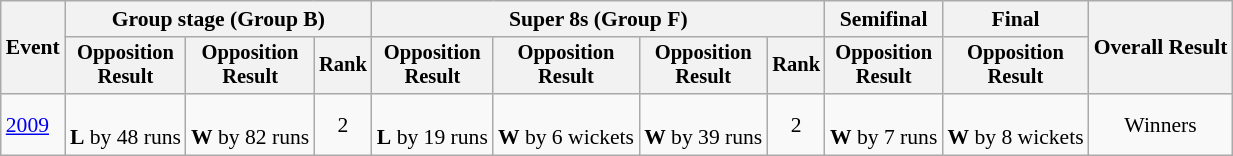<table class=wikitable style=font-size:90%;text-align:center>
<tr>
<th rowspan=2>Event</th>
<th colspan=3>Group stage (Group B)</th>
<th colspan=4>Super 8s (Group F)</th>
<th>Semifinal</th>
<th>Final</th>
<th rowspan=2>Overall Result</th>
</tr>
<tr style=font-size:95%>
<th>Opposition<br>Result</th>
<th>Opposition<br>Result</th>
<th>Rank</th>
<th>Opposition<br>Result</th>
<th>Opposition<br>Result</th>
<th>Opposition<br>Result</th>
<th>Rank</th>
<th>Opposition<br>Result</th>
<th>Opposition<br>Result</th>
</tr>
<tr>
<td align=left><a href='#'>2009</a></td>
<td><br><strong>L</strong> by 48 runs</td>
<td><br><strong>W</strong> by 82 runs</td>
<td>2</td>
<td><br><strong>L</strong> by 19 runs</td>
<td><br><strong>W</strong> by 6 wickets</td>
<td><br><strong>W</strong> by 39 runs</td>
<td>2</td>
<td><br> <strong>W</strong> by 7 runs</td>
<td><br> <strong>W</strong> by 8 wickets</td>
<td>Winners</td>
</tr>
</table>
